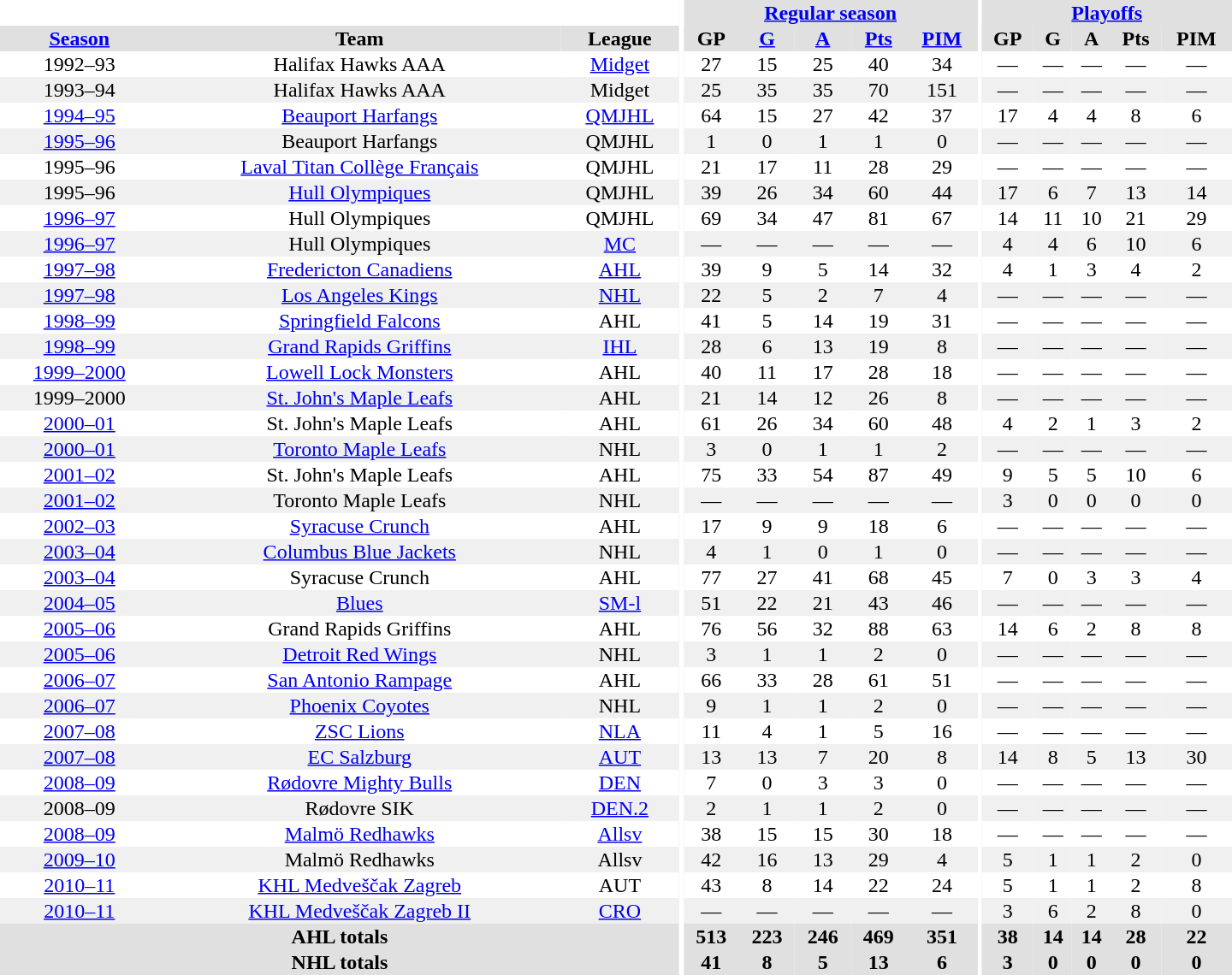<table border="0" cellpadding="1" cellspacing="0" style="text-align:center; width:60em">
<tr bgcolor="#e0e0e0">
<th colspan="3"  bgcolor="#ffffff"></th>
<th rowspan="99" bgcolor="#ffffff"></th>
<th colspan="5"><a href='#'>Regular season</a></th>
<th rowspan="99" bgcolor="#ffffff"></th>
<th colspan="5"><a href='#'>Playoffs</a></th>
</tr>
<tr bgcolor="#e0e0e0">
<th><a href='#'>Season</a></th>
<th>Team</th>
<th>League</th>
<th>GP</th>
<th><a href='#'>G</a></th>
<th><a href='#'>A</a></th>
<th><a href='#'>Pts</a></th>
<th><a href='#'>PIM</a></th>
<th>GP</th>
<th>G</th>
<th>A</th>
<th>Pts</th>
<th>PIM</th>
</tr>
<tr>
<td>1992–93</td>
<td>Halifax Hawks AAA</td>
<td><a href='#'>Midget</a></td>
<td>27</td>
<td>15</td>
<td>25</td>
<td>40</td>
<td>34</td>
<td>—</td>
<td>—</td>
<td>—</td>
<td>—</td>
<td>—</td>
</tr>
<tr bgcolor="#f0f0f0">
<td>1993–94</td>
<td>Halifax Hawks AAA</td>
<td>Midget</td>
<td>25</td>
<td>35</td>
<td>35</td>
<td>70</td>
<td>151</td>
<td>—</td>
<td>—</td>
<td>—</td>
<td>—</td>
<td>—</td>
</tr>
<tr>
<td><a href='#'>1994–95</a></td>
<td><a href='#'>Beauport Harfangs</a></td>
<td><a href='#'>QMJHL</a></td>
<td>64</td>
<td>15</td>
<td>27</td>
<td>42</td>
<td>37</td>
<td>17</td>
<td>4</td>
<td>4</td>
<td>8</td>
<td>6</td>
</tr>
<tr bgcolor="#f0f0f0">
<td><a href='#'>1995–96</a></td>
<td>Beauport Harfangs</td>
<td>QMJHL</td>
<td>1</td>
<td>0</td>
<td>1</td>
<td>1</td>
<td>0</td>
<td>—</td>
<td>—</td>
<td>—</td>
<td>—</td>
<td>—</td>
</tr>
<tr>
<td>1995–96</td>
<td><a href='#'>Laval Titan Collège Français</a></td>
<td>QMJHL</td>
<td>21</td>
<td>17</td>
<td>11</td>
<td>28</td>
<td>29</td>
<td>—</td>
<td>—</td>
<td>—</td>
<td>—</td>
<td>—</td>
</tr>
<tr bgcolor="#f0f0f0">
<td>1995–96</td>
<td><a href='#'>Hull Olympiques</a></td>
<td>QMJHL</td>
<td>39</td>
<td>26</td>
<td>34</td>
<td>60</td>
<td>44</td>
<td>17</td>
<td>6</td>
<td>7</td>
<td>13</td>
<td>14</td>
</tr>
<tr>
<td><a href='#'>1996–97</a></td>
<td>Hull Olympiques</td>
<td>QMJHL</td>
<td>69</td>
<td>34</td>
<td>47</td>
<td>81</td>
<td>67</td>
<td>14</td>
<td>11</td>
<td>10</td>
<td>21</td>
<td>29</td>
</tr>
<tr bgcolor="#f0f0f0">
<td><a href='#'>1996–97</a></td>
<td>Hull Olympiques</td>
<td><a href='#'>MC</a></td>
<td>—</td>
<td>—</td>
<td>—</td>
<td>—</td>
<td>—</td>
<td>4</td>
<td>4</td>
<td>6</td>
<td>10</td>
<td>6</td>
</tr>
<tr>
<td><a href='#'>1997–98</a></td>
<td><a href='#'>Fredericton Canadiens</a></td>
<td><a href='#'>AHL</a></td>
<td>39</td>
<td>9</td>
<td>5</td>
<td>14</td>
<td>32</td>
<td>4</td>
<td>1</td>
<td>3</td>
<td>4</td>
<td>2</td>
</tr>
<tr bgcolor="#f0f0f0">
<td><a href='#'>1997–98</a></td>
<td><a href='#'>Los Angeles Kings</a></td>
<td><a href='#'>NHL</a></td>
<td>22</td>
<td>5</td>
<td>2</td>
<td>7</td>
<td>4</td>
<td>—</td>
<td>—</td>
<td>—</td>
<td>—</td>
<td>—</td>
</tr>
<tr>
<td><a href='#'>1998–99</a></td>
<td><a href='#'>Springfield Falcons</a></td>
<td>AHL</td>
<td>41</td>
<td>5</td>
<td>14</td>
<td>19</td>
<td>31</td>
<td>—</td>
<td>—</td>
<td>—</td>
<td>—</td>
<td>—</td>
</tr>
<tr bgcolor="#f0f0f0">
<td><a href='#'>1998–99</a></td>
<td><a href='#'>Grand Rapids Griffins</a></td>
<td><a href='#'>IHL</a></td>
<td>28</td>
<td>6</td>
<td>13</td>
<td>19</td>
<td>8</td>
<td>—</td>
<td>—</td>
<td>—</td>
<td>—</td>
<td>—</td>
</tr>
<tr>
<td><a href='#'>1999–2000</a></td>
<td><a href='#'>Lowell Lock Monsters</a></td>
<td>AHL</td>
<td>40</td>
<td>11</td>
<td>17</td>
<td>28</td>
<td>18</td>
<td>—</td>
<td>—</td>
<td>—</td>
<td>—</td>
<td>—</td>
</tr>
<tr bgcolor="#f0f0f0">
<td>1999–2000</td>
<td><a href='#'>St. John's Maple Leafs</a></td>
<td>AHL</td>
<td>21</td>
<td>14</td>
<td>12</td>
<td>26</td>
<td>8</td>
<td>—</td>
<td>—</td>
<td>—</td>
<td>—</td>
<td>—</td>
</tr>
<tr>
<td><a href='#'>2000–01</a></td>
<td>St. John's Maple Leafs</td>
<td>AHL</td>
<td>61</td>
<td>26</td>
<td>34</td>
<td>60</td>
<td>48</td>
<td>4</td>
<td>2</td>
<td>1</td>
<td>3</td>
<td>2</td>
</tr>
<tr bgcolor="#f0f0f0">
<td><a href='#'>2000–01</a></td>
<td><a href='#'>Toronto Maple Leafs</a></td>
<td>NHL</td>
<td>3</td>
<td>0</td>
<td>1</td>
<td>1</td>
<td>2</td>
<td>—</td>
<td>—</td>
<td>—</td>
<td>—</td>
<td>—</td>
</tr>
<tr>
<td><a href='#'>2001–02</a></td>
<td>St. John's Maple Leafs</td>
<td>AHL</td>
<td>75</td>
<td>33</td>
<td>54</td>
<td>87</td>
<td>49</td>
<td>9</td>
<td>5</td>
<td>5</td>
<td>10</td>
<td>6</td>
</tr>
<tr bgcolor="#f0f0f0">
<td><a href='#'>2001–02</a></td>
<td>Toronto Maple Leafs</td>
<td>NHL</td>
<td>—</td>
<td>—</td>
<td>—</td>
<td>—</td>
<td>—</td>
<td>3</td>
<td>0</td>
<td>0</td>
<td>0</td>
<td>0</td>
</tr>
<tr>
<td><a href='#'>2002–03</a></td>
<td><a href='#'>Syracuse Crunch</a></td>
<td>AHL</td>
<td>17</td>
<td>9</td>
<td>9</td>
<td>18</td>
<td>6</td>
<td>—</td>
<td>—</td>
<td>—</td>
<td>—</td>
<td>—</td>
</tr>
<tr bgcolor="#f0f0f0">
<td><a href='#'>2003–04</a></td>
<td><a href='#'>Columbus Blue Jackets</a></td>
<td>NHL</td>
<td>4</td>
<td>1</td>
<td>0</td>
<td>1</td>
<td>0</td>
<td>—</td>
<td>—</td>
<td>—</td>
<td>—</td>
<td>—</td>
</tr>
<tr>
<td><a href='#'>2003–04</a></td>
<td>Syracuse Crunch</td>
<td>AHL</td>
<td>77</td>
<td>27</td>
<td>41</td>
<td>68</td>
<td>45</td>
<td>7</td>
<td>0</td>
<td>3</td>
<td>3</td>
<td>4</td>
</tr>
<tr bgcolor="#f0f0f0">
<td><a href='#'>2004–05</a></td>
<td><a href='#'>Blues</a></td>
<td><a href='#'>SM-l</a></td>
<td>51</td>
<td>22</td>
<td>21</td>
<td>43</td>
<td>46</td>
<td>—</td>
<td>—</td>
<td>—</td>
<td>—</td>
<td>—</td>
</tr>
<tr>
<td><a href='#'>2005–06</a></td>
<td>Grand Rapids Griffins</td>
<td>AHL</td>
<td>76</td>
<td>56</td>
<td>32</td>
<td>88</td>
<td>63</td>
<td>14</td>
<td>6</td>
<td>2</td>
<td>8</td>
<td>8</td>
</tr>
<tr bgcolor="#f0f0f0">
<td><a href='#'>2005–06</a></td>
<td><a href='#'>Detroit Red Wings</a></td>
<td>NHL</td>
<td>3</td>
<td>1</td>
<td>1</td>
<td>2</td>
<td>0</td>
<td>—</td>
<td>—</td>
<td>—</td>
<td>—</td>
<td>—</td>
</tr>
<tr>
<td><a href='#'>2006–07</a></td>
<td><a href='#'>San Antonio Rampage</a></td>
<td>AHL</td>
<td>66</td>
<td>33</td>
<td>28</td>
<td>61</td>
<td>51</td>
<td>—</td>
<td>—</td>
<td>—</td>
<td>—</td>
<td>—</td>
</tr>
<tr bgcolor="#f0f0f0">
<td><a href='#'>2006–07</a></td>
<td><a href='#'>Phoenix Coyotes</a></td>
<td>NHL</td>
<td>9</td>
<td>1</td>
<td>1</td>
<td>2</td>
<td>0</td>
<td>—</td>
<td>—</td>
<td>—</td>
<td>—</td>
<td>—</td>
</tr>
<tr>
<td><a href='#'>2007–08</a></td>
<td><a href='#'>ZSC Lions</a></td>
<td><a href='#'>NLA</a></td>
<td>11</td>
<td>4</td>
<td>1</td>
<td>5</td>
<td>16</td>
<td>—</td>
<td>—</td>
<td>—</td>
<td>—</td>
<td>—</td>
</tr>
<tr bgcolor="#f0f0f0">
<td><a href='#'>2007–08</a></td>
<td><a href='#'>EC Salzburg</a></td>
<td><a href='#'>AUT</a></td>
<td>13</td>
<td>13</td>
<td>7</td>
<td>20</td>
<td>8</td>
<td>14</td>
<td>8</td>
<td>5</td>
<td>13</td>
<td>30</td>
</tr>
<tr>
<td><a href='#'>2008–09</a></td>
<td><a href='#'>Rødovre Mighty Bulls</a></td>
<td><a href='#'>DEN</a></td>
<td>7</td>
<td>0</td>
<td>3</td>
<td>3</td>
<td>0</td>
<td>—</td>
<td>—</td>
<td>—</td>
<td>—</td>
<td>—</td>
</tr>
<tr bgcolor="#f0f0f0">
<td>2008–09</td>
<td>Rødovre SIK</td>
<td><a href='#'>DEN.2</a></td>
<td>2</td>
<td>1</td>
<td>1</td>
<td>2</td>
<td>0</td>
<td>—</td>
<td>—</td>
<td>—</td>
<td>—</td>
<td>—</td>
</tr>
<tr>
<td><a href='#'>2008–09</a></td>
<td><a href='#'>Malmö Redhawks</a></td>
<td><a href='#'>Allsv</a></td>
<td>38</td>
<td>15</td>
<td>15</td>
<td>30</td>
<td>18</td>
<td>—</td>
<td>—</td>
<td>—</td>
<td>—</td>
<td>—</td>
</tr>
<tr bgcolor="#f0f0f0">
<td><a href='#'>2009–10</a></td>
<td>Malmö Redhawks</td>
<td>Allsv</td>
<td>42</td>
<td>16</td>
<td>13</td>
<td>29</td>
<td>4</td>
<td>5</td>
<td>1</td>
<td>1</td>
<td>2</td>
<td>0</td>
</tr>
<tr>
<td><a href='#'>2010–11</a></td>
<td><a href='#'>KHL Medveščak Zagreb</a></td>
<td>AUT</td>
<td>43</td>
<td>8</td>
<td>14</td>
<td>22</td>
<td>24</td>
<td>5</td>
<td>1</td>
<td>1</td>
<td>2</td>
<td>8</td>
</tr>
<tr bgcolor="#f0f0f0">
<td><a href='#'>2010–11</a></td>
<td><a href='#'>KHL Medveščak Zagreb II</a></td>
<td><a href='#'>CRO</a></td>
<td>—</td>
<td>—</td>
<td>—</td>
<td>—</td>
<td>—</td>
<td>3</td>
<td>6</td>
<td>2</td>
<td>8</td>
<td>0</td>
</tr>
<tr bgcolor="#e0e0e0">
<th colspan="3">AHL totals</th>
<th>513</th>
<th>223</th>
<th>246</th>
<th>469</th>
<th>351</th>
<th>38</th>
<th>14</th>
<th>14</th>
<th>28</th>
<th>22</th>
</tr>
<tr bgcolor="#e0e0e0">
<th colspan="3">NHL totals</th>
<th>41</th>
<th>8</th>
<th>5</th>
<th>13</th>
<th>6</th>
<th>3</th>
<th>0</th>
<th>0</th>
<th>0</th>
<th>0</th>
</tr>
</table>
